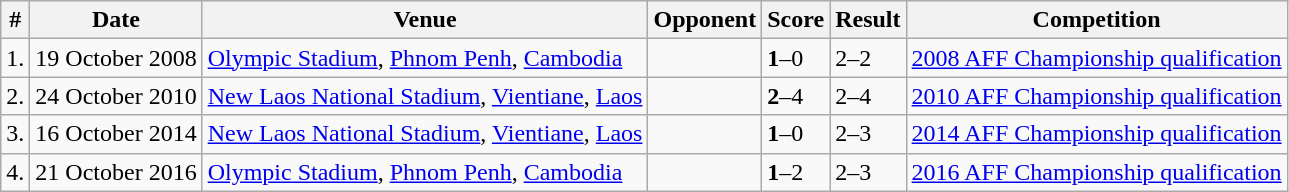<table class="wikitable">
<tr>
<th>#</th>
<th>Date</th>
<th>Venue</th>
<th>Opponent</th>
<th>Score</th>
<th>Result</th>
<th>Competition</th>
</tr>
<tr>
<td>1.</td>
<td>19 October 2008</td>
<td><a href='#'>Olympic Stadium</a>, <a href='#'>Phnom Penh</a>, <a href='#'>Cambodia</a></td>
<td></td>
<td><strong>1</strong>–0</td>
<td>2–2</td>
<td><a href='#'>2008 AFF Championship qualification</a></td>
</tr>
<tr>
<td>2.</td>
<td>24 October 2010</td>
<td><a href='#'>New Laos National Stadium</a>, <a href='#'>Vientiane</a>, <a href='#'>Laos</a></td>
<td></td>
<td><strong>2</strong>–4</td>
<td>2–4</td>
<td><a href='#'>2010 AFF Championship qualification</a></td>
</tr>
<tr>
<td>3.</td>
<td>16 October 2014</td>
<td><a href='#'>New Laos National Stadium</a>, <a href='#'>Vientiane</a>, <a href='#'>Laos</a></td>
<td></td>
<td><strong>1</strong>–0</td>
<td>2–3</td>
<td><a href='#'>2014 AFF Championship qualification</a></td>
</tr>
<tr>
<td>4.</td>
<td>21 October 2016</td>
<td><a href='#'>Olympic Stadium</a>, <a href='#'>Phnom Penh</a>, <a href='#'>Cambodia</a></td>
<td></td>
<td><strong>1</strong>–2</td>
<td>2–3</td>
<td><a href='#'>2016 AFF Championship qualification</a></td>
</tr>
</table>
